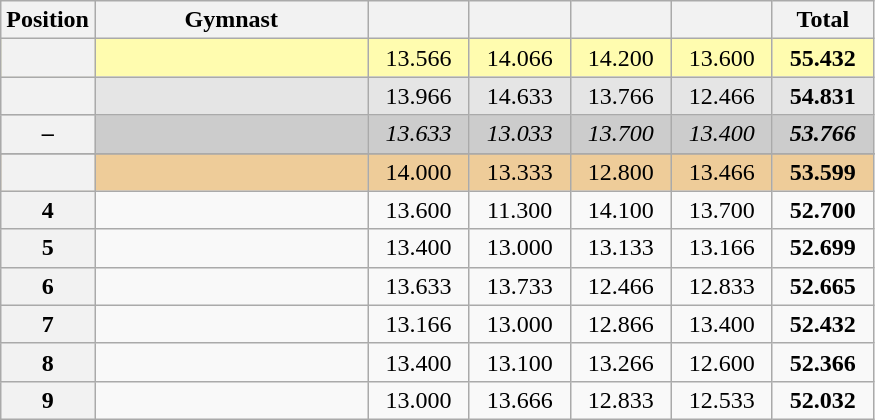<table class="wikitable sortable" style="text-align:center; font-size:100%">
<tr>
<th scope="col" style="width:50px;">Position</th>
<th scope="col" style="width:175px;">Gymnast</th>
<th scope="col" style="width:60px;"></th>
<th scope="col" style="width:60px;"></th>
<th scope="col" style="width:60px;"></th>
<th scope="col" style="width:60px;"></th>
<th scope="col" style="width:60px;">Total</th>
</tr>
<tr style="background:#fffcaf;">
<th scope="row" style="text-align:center"></th>
<td align=left></td>
<td>13.566</td>
<td>14.066</td>
<td>14.200</td>
<td>13.600</td>
<td><strong>55.432</strong></td>
</tr>
<tr style="background:#e5e5e5;">
<th scope="row" style="text-align:center"></th>
<td align=left></td>
<td>13.966</td>
<td>14.633</td>
<td>13.766</td>
<td>12.466</td>
<td><strong>54.831</strong></td>
</tr>
<tr style="background:#cccccc;">
<th scope="row" style="text-align:center">–</th>
<td align=left><em></em></td>
<td><em>13.633</em></td>
<td><em>13.033</em></td>
<td><em>13.700</em></td>
<td><em>13.400</em></td>
<td><strong><em>53.766</em></strong></td>
</tr>
<tr>
</tr>
<tr style="background:#ec9;">
<th scope="row" style="text-align:center"></th>
<td align=left></td>
<td>14.000</td>
<td>13.333</td>
<td>12.800</td>
<td>13.466</td>
<td><strong>53.599</strong></td>
</tr>
<tr>
<th>4</th>
<td align=left></td>
<td>13.600</td>
<td>11.300</td>
<td>14.100</td>
<td>13.700</td>
<td><strong>52.700</strong></td>
</tr>
<tr>
<th>5</th>
<td align=left></td>
<td>13.400</td>
<td>13.000</td>
<td>13.133</td>
<td>13.166</td>
<td><strong>52.699</strong></td>
</tr>
<tr>
<th>6</th>
<td align=left></td>
<td>13.633</td>
<td>13.733</td>
<td>12.466</td>
<td>12.833</td>
<td><strong>52.665</strong></td>
</tr>
<tr>
<th>7</th>
<td align=left></td>
<td>13.166</td>
<td>13.000</td>
<td>12.866</td>
<td>13.400</td>
<td><strong>52.432</strong></td>
</tr>
<tr>
<th>8</th>
<td align=left></td>
<td>13.400</td>
<td>13.100</td>
<td>13.266</td>
<td>12.600</td>
<td><strong>52.366</strong></td>
</tr>
<tr>
<th>9</th>
<td align=left></td>
<td>13.000</td>
<td>13.666</td>
<td>12.833</td>
<td>12.533</td>
<td><strong>52.032</strong></td>
</tr>
</table>
